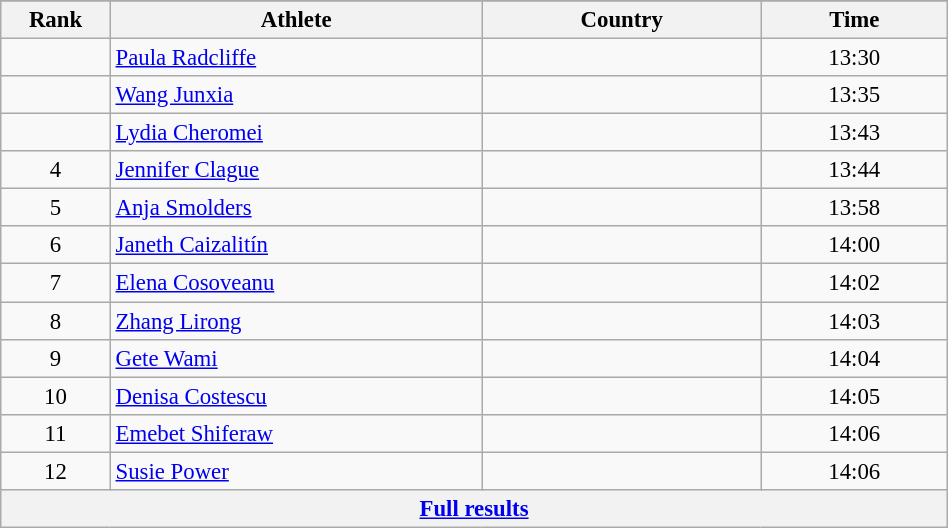<table class="wikitable sortable" style=" text-align:center; font-size:95%;" width="50%">
<tr>
</tr>
<tr>
<th width=5%>Rank</th>
<th width=20%>Athlete</th>
<th width=15%>Country</th>
<th width=10%>Time</th>
</tr>
<tr>
<td align=center></td>
<td align=left><a href='#'>Paula Radcliffe</a></td>
<td align=left></td>
<td>13:30</td>
</tr>
<tr>
<td align=center></td>
<td align=left><a href='#'>Wang Junxia</a></td>
<td align=left></td>
<td>13:35</td>
</tr>
<tr>
<td align=center></td>
<td align=left><a href='#'>Lydia Cheromei</a></td>
<td align=left></td>
<td>13:43</td>
</tr>
<tr>
<td align=center>4</td>
<td align=left><a href='#'>Jennifer Clague</a></td>
<td align=left></td>
<td>13:44</td>
</tr>
<tr>
<td align=center>5</td>
<td align=left><a href='#'>Anja Smolders</a></td>
<td align=left></td>
<td>13:58</td>
</tr>
<tr>
<td align=center>6</td>
<td align=left><a href='#'>Janeth Caizalitín</a></td>
<td align=left></td>
<td>14:00</td>
</tr>
<tr>
<td align=center>7</td>
<td align=left><a href='#'>Elena Cosoveanu</a></td>
<td align=left></td>
<td>14:02</td>
</tr>
<tr>
<td align=center>8</td>
<td align=left><a href='#'>Zhang Lirong</a></td>
<td align=left></td>
<td>14:03</td>
</tr>
<tr>
<td align=center>9</td>
<td align=left><a href='#'>Gete Wami</a></td>
<td align=left></td>
<td>14:04</td>
</tr>
<tr>
<td align=center>10</td>
<td align=left><a href='#'>Denisa Costescu</a></td>
<td align=left></td>
<td>14:05</td>
</tr>
<tr>
<td align=center>11</td>
<td align=left><a href='#'>Emebet Shiferaw</a></td>
<td align=left></td>
<td>14:06</td>
</tr>
<tr>
<td align=center>12</td>
<td align=left><a href='#'>Susie Power</a></td>
<td align=left></td>
<td>14:06</td>
</tr>
<tr class="sortbottom">
<th colspan=4 align=center><a href='#'>Full results</a></th>
</tr>
</table>
